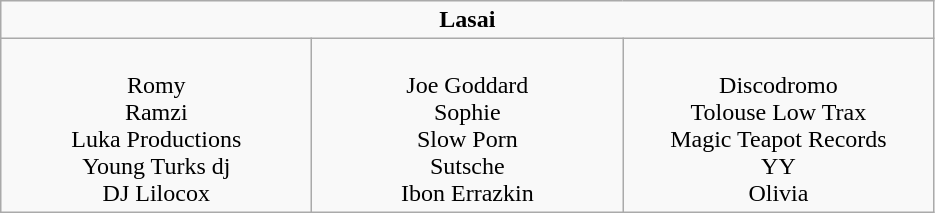<table class="wikitable">
<tr>
<td colspan="4" align="center"><strong>Lasai</strong></td>
</tr>
<tr>
<td valign="top" align="center" width=200><br>Romy<br> Ramzi <br>Luka Productions<br>Young Turks dj<br> DJ Lilocox</td>
<td valign="top" align="center" width=200><br>Joe Goddard<br> Sophie<br> Slow Porn<br> Sutsche<br> Ibon Errazkin</td>
<td valign="top" align="center" width=200><br>Discodromo<br> Tolouse Low Trax<br> Magic Teapot Records<br> YY<br> Olivia</td>
</tr>
</table>
